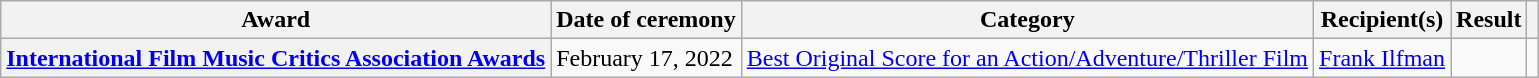<table class="wikitable sortable plainrowheaders">
<tr>
<th scope="col">Award</th>
<th scope="col">Date of ceremony</th>
<th scope="col">Category</th>
<th scope="col">Recipient(s)</th>
<th scope="col">Result</th>
<th scope="col" class="unsortable"></th>
</tr>
<tr>
<th scope="row"><a href='#'>International Film Music Critics Association Awards</a></th>
<td>February 17, 2022</td>
<td><a href='#'>Best Original Score for an Action/Adventure/Thriller Film</a></td>
<td><a href='#'>Frank Ilfman</a></td>
<td></td>
<td style="text-align:center;"></td>
</tr>
</table>
